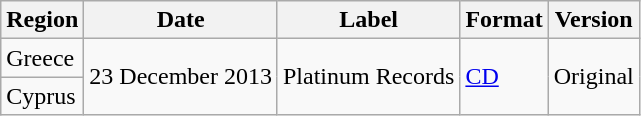<table class="sortable wikitable">
<tr>
<th>Region</th>
<th>Date</th>
<th>Label</th>
<th>Format</th>
<th>Version</th>
</tr>
<tr>
<td>Greece</td>
<td rowspan="2">23 December 2013</td>
<td rowspan="2">Platinum Records</td>
<td rowspan="2"><a href='#'>CD</a></td>
<td rowspan="2">Original</td>
</tr>
<tr>
<td>Cyprus</td>
</tr>
</table>
